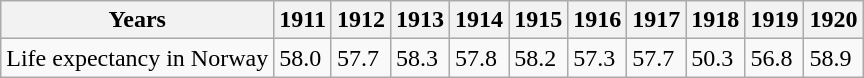<table class="wikitable">
<tr>
<th>Years</th>
<th>1911</th>
<th>1912</th>
<th>1913</th>
<th>1914</th>
<th>1915</th>
<th>1916</th>
<th>1917</th>
<th>1918</th>
<th>1919</th>
<th>1920</th>
</tr>
<tr>
<td>Life expectancy in Norway</td>
<td>58.0</td>
<td>57.7</td>
<td>58.3</td>
<td>57.8</td>
<td>58.2</td>
<td>57.3</td>
<td>57.7</td>
<td>50.3</td>
<td>56.8</td>
<td>58.9</td>
</tr>
</table>
